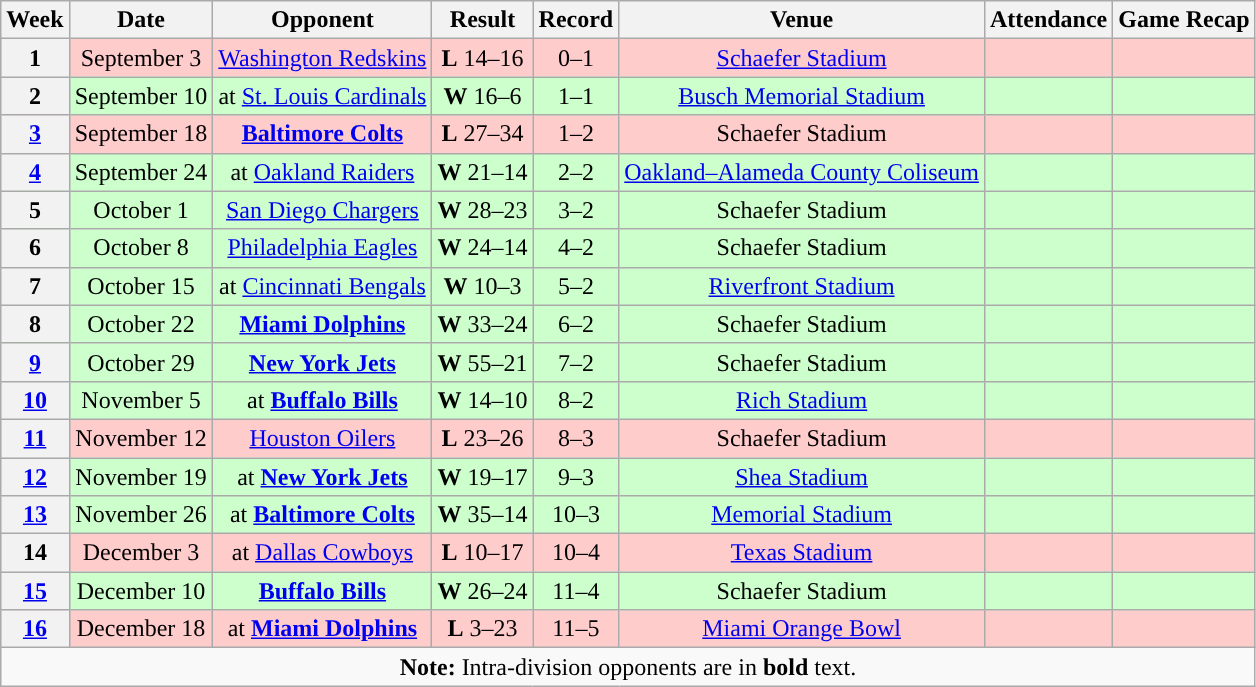<table class="wikitable" style="text-align:center">
<tr>
<th>Week</th>
<th>Date</th>
<th>Opponent</th>
<th>Result</th>
<th>Record</th>
<th>Venue</th>
<th>Attendance</th>
<th>Game Recap</th>
</tr>
<tr style="background:#fcc">
<th>1</th>
<td>September 3</td>
<td><a href='#'>Washington Redskins</a></td>
<td><strong>L</strong> 14–16</td>
<td>0–1</td>
<td><a href='#'>Schaefer Stadium</a></td>
<td></td>
<td></td>
</tr>
<tr style="background:#cfc">
<th>2</th>
<td>September 10</td>
<td>at <a href='#'>St. Louis Cardinals</a></td>
<td><strong>W</strong> 16–6</td>
<td>1–1</td>
<td><a href='#'>Busch Memorial Stadium</a></td>
<td></td>
<td></td>
</tr>
<tr style="background:#fcc">
<th><a href='#'>3</a></th>
<td>September 18</td>
<td><strong><a href='#'>Baltimore Colts</a></strong></td>
<td><strong>L</strong> 27–34</td>
<td>1–2</td>
<td>Schaefer Stadium</td>
<td></td>
<td></td>
</tr>
<tr style="background:#cfc">
<th><a href='#'>4</a></th>
<td>September 24</td>
<td>at <a href='#'>Oakland Raiders</a></td>
<td><strong>W</strong> 21–14</td>
<td>2–2</td>
<td><a href='#'>Oakland–Alameda County Coliseum</a></td>
<td></td>
<td></td>
</tr>
<tr style="background:#cfc">
<th>5</th>
<td>October 1</td>
<td><a href='#'>San Diego Chargers</a></td>
<td><strong>W</strong> 28–23</td>
<td>3–2</td>
<td>Schaefer Stadium</td>
<td></td>
<td></td>
</tr>
<tr style="background:#cfc">
<th>6</th>
<td>October 8</td>
<td><a href='#'>Philadelphia Eagles</a></td>
<td><strong>W</strong> 24–14</td>
<td>4–2</td>
<td>Schaefer Stadium</td>
<td></td>
<td></td>
</tr>
<tr style="background:#cfc">
<th>7</th>
<td>October 15</td>
<td>at <a href='#'>Cincinnati Bengals</a></td>
<td><strong>W</strong> 10–3</td>
<td>5–2</td>
<td><a href='#'>Riverfront Stadium</a></td>
<td></td>
<td></td>
</tr>
<tr style="background:#cfc">
<th>8</th>
<td>October 22</td>
<td><strong><a href='#'>Miami Dolphins</a></strong></td>
<td><strong>W</strong> 33–24</td>
<td>6–2</td>
<td>Schaefer Stadium</td>
<td></td>
<td></td>
</tr>
<tr style="background:#cfc">
<th><a href='#'>9</a></th>
<td>October 29</td>
<td><strong><a href='#'>New York Jets</a></strong></td>
<td><strong>W</strong> 55–21</td>
<td>7–2</td>
<td>Schaefer Stadium</td>
<td></td>
<td></td>
</tr>
<tr style="background:#cfc">
<th><a href='#'>10</a></th>
<td>November 5</td>
<td>at <strong><a href='#'>Buffalo Bills</a></strong></td>
<td><strong>W</strong> 14–10</td>
<td>8–2</td>
<td><a href='#'>Rich Stadium</a></td>
<td></td>
<td></td>
</tr>
<tr style="background:#fcc">
<th><a href='#'>11</a></th>
<td>November 12</td>
<td><a href='#'>Houston Oilers</a></td>
<td><strong>L</strong> 23–26</td>
<td>8–3</td>
<td>Schaefer Stadium</td>
<td></td>
<td></td>
</tr>
<tr style="background:#cfc">
<th><a href='#'>12</a></th>
<td>November 19</td>
<td>at <strong><a href='#'>New York Jets</a></strong></td>
<td><strong>W</strong> 19–17</td>
<td>9–3</td>
<td><a href='#'>Shea Stadium</a></td>
<td></td>
<td></td>
</tr>
<tr style="background:#cfc">
<th><a href='#'>13</a></th>
<td>November 26</td>
<td>at <strong><a href='#'>Baltimore Colts</a></strong></td>
<td><strong>W</strong> 35–14</td>
<td>10–3</td>
<td><a href='#'>Memorial Stadium</a></td>
<td></td>
<td></td>
</tr>
<tr style="background:#fcc">
<th>14</th>
<td>December 3</td>
<td>at <a href='#'>Dallas Cowboys</a></td>
<td><strong>L</strong> 10–17</td>
<td>10–4</td>
<td><a href='#'>Texas Stadium</a></td>
<td></td>
<td></td>
</tr>
<tr style="background:#cfc">
<th><a href='#'>15</a></th>
<td>December 10</td>
<td><strong><a href='#'>Buffalo Bills</a></strong></td>
<td><strong>W</strong> 26–24</td>
<td>11–4</td>
<td>Schaefer Stadium</td>
<td></td>
<td></td>
</tr>
<tr style="background:#fcc">
<th><a href='#'>16</a></th>
<td>December 18</td>
<td>at <strong><a href='#'>Miami Dolphins</a></strong></td>
<td><strong>L</strong> 3–23</td>
<td>11–5</td>
<td><a href='#'>Miami Orange Bowl</a></td>
<td></td>
<td></td>
</tr>
<tr>
<td colspan="8"><strong>Note:</strong> Intra-division opponents are in <strong>bold</strong> text.</td>
</tr>
</table>
